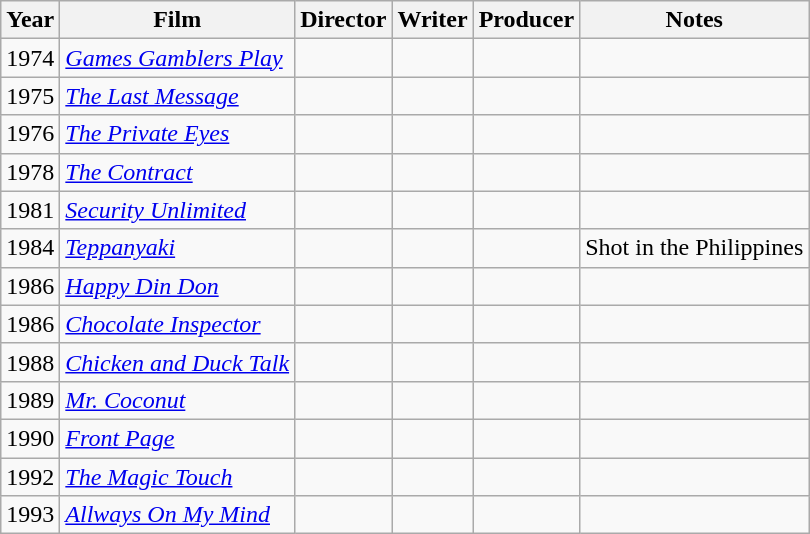<table class="wikitable sortable">
<tr>
<th>Year</th>
<th>Film</th>
<th>Director</th>
<th>Writer</th>
<th>Producer</th>
<th>Notes</th>
</tr>
<tr>
<td>1974</td>
<td><em><a href='#'>Games Gamblers Play</a></em></td>
<td></td>
<td></td>
<td></td>
<td></td>
</tr>
<tr>
<td>1975</td>
<td><em><a href='#'>The Last Message</a></em></td>
<td></td>
<td></td>
<td></td>
<td></td>
</tr>
<tr>
<td>1976</td>
<td><em><a href='#'>The Private Eyes</a></em></td>
<td></td>
<td></td>
<td></td>
<td></td>
</tr>
<tr>
<td>1978</td>
<td><em><a href='#'>The Contract</a></em></td>
<td></td>
<td></td>
<td></td>
<td></td>
</tr>
<tr>
<td>1981</td>
<td><em><a href='#'>Security Unlimited</a></em></td>
<td></td>
<td></td>
<td></td>
<td></td>
</tr>
<tr>
<td>1984</td>
<td><em><a href='#'>Teppanyaki</a></em></td>
<td></td>
<td></td>
<td></td>
<td>Shot in the Philippines</td>
</tr>
<tr>
<td>1986</td>
<td><em><a href='#'>Happy Din Don</a></em></td>
<td></td>
<td></td>
<td></td>
<td></td>
</tr>
<tr>
<td>1986</td>
<td><em><a href='#'>Chocolate Inspector</a></em></td>
<td></td>
<td></td>
<td></td>
<td></td>
</tr>
<tr>
<td>1988</td>
<td><em><a href='#'>Chicken and Duck Talk</a></em></td>
<td></td>
<td></td>
<td></td>
<td></td>
</tr>
<tr>
<td>1989</td>
<td><em><a href='#'>Mr. Coconut</a></em></td>
<td></td>
<td></td>
<td></td>
<td></td>
</tr>
<tr>
<td>1990</td>
<td><em><a href='#'>Front Page</a></em></td>
<td></td>
<td></td>
<td></td>
<td></td>
</tr>
<tr>
<td>1992</td>
<td><em><a href='#'>The Magic Touch</a></em></td>
<td></td>
<td></td>
<td></td>
<td></td>
</tr>
<tr>
<td>1993</td>
<td><em><a href='#'>Allways On My Mind</a></em></td>
<td></td>
<td></td>
<td></td>
<td></td>
</tr>
</table>
